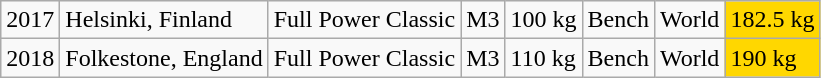<table class="wikitable">
<tr>
<td>2017</td>
<td>Helsinki, Finland</td>
<td>Full Power Classic</td>
<td>M3</td>
<td>100 kg</td>
<td>Bench</td>
<td>World</td>
<td bgcolor="gold">182.5 kg</td>
</tr>
<tr>
<td>2018</td>
<td>Folkestone, England</td>
<td>Full Power Classic</td>
<td>M3</td>
<td>110 kg</td>
<td>Bench</td>
<td>World</td>
<td bgcolor="gold">190 kg</td>
</tr>
</table>
